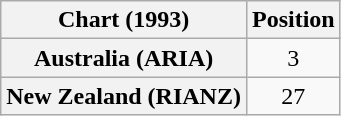<table class="wikitable plainrowheaders" style="text-align:center">
<tr>
<th>Chart (1993)</th>
<th>Position</th>
</tr>
<tr>
<th scope="row">Australia (ARIA)</th>
<td>3</td>
</tr>
<tr>
<th scope="row">New Zealand (RIANZ)</th>
<td>27</td>
</tr>
</table>
